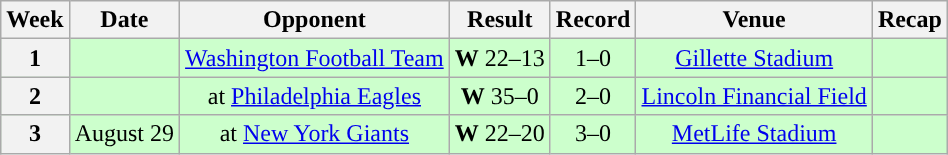<table class="wikitable" style="text-align:center">
<tr>
<th>Week</th>
<th>Date</th>
<th>Opponent</th>
<th>Result</th>
<th>Record</th>
<th>Venue</th>
<th>Recap</th>
</tr>
<tr style="background:#cfc">
<th>1</th>
<td></td>
<td><a href='#'>Washington Football Team</a></td>
<td><strong>W</strong> 22–13</td>
<td>1–0</td>
<td><a href='#'>Gillette Stadium</a></td>
<td></td>
</tr>
<tr style="background:#cfc">
<th>2</th>
<td></td>
<td>at <a href='#'>Philadelphia Eagles</a></td>
<td><strong>W</strong> 35–0</td>
<td>2–0</td>
<td><a href='#'>Lincoln Financial Field</a></td>
<td></td>
</tr>
<tr style="background:#cfc">
<th>3</th>
<td>August 29</td>
<td>at <a href='#'>New York Giants</a></td>
<td><strong>W</strong> 22–20</td>
<td>3–0</td>
<td><a href='#'>MetLife Stadium</a></td>
<td></td>
</tr>
</table>
